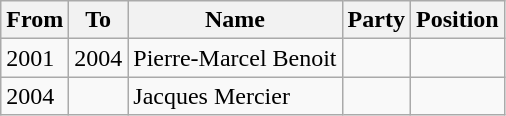<table class="wikitable">
<tr>
<th>From</th>
<th>To</th>
<th>Name</th>
<th>Party</th>
<th>Position</th>
</tr>
<tr>
<td>2001</td>
<td>2004</td>
<td>Pierre-Marcel Benoit</td>
<td></td>
<td></td>
</tr>
<tr>
<td>2004</td>
<td></td>
<td>Jacques Mercier</td>
<td></td>
<td></td>
</tr>
</table>
